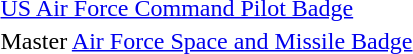<table>
<tr>
<td></td>
<td><a href='#'>US Air Force Command Pilot Badge</a></td>
</tr>
<tr>
<td></td>
<td>Master <a href='#'>Air Force Space and Missile Badge</a></td>
</tr>
<tr>
</tr>
</table>
